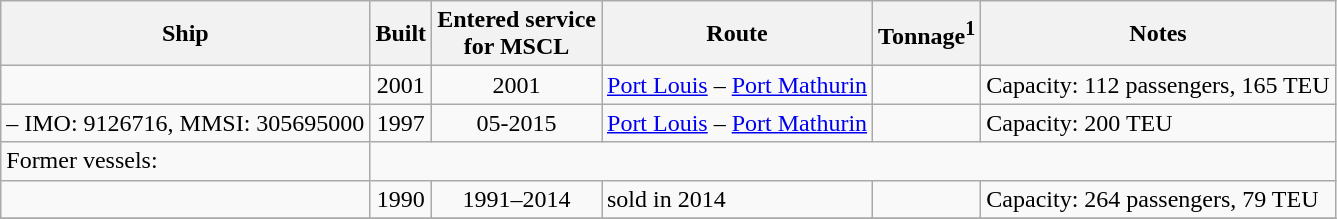<table class="wikitable">
<tr>
<th>Ship</th>
<th>Built</th>
<th>Entered service<br>for MSCL</th>
<th>Route</th>
<th>Tonnage<sup>1</sup></th>
<th>Notes</th>
</tr>
<tr>
<td></td>
<td align="Center">2001</td>
<td align="Center">2001</td>
<td><a href='#'>Port Louis</a> – <a href='#'>Port Mathurin</a></td>
<td align="Right"></td>
<td>Capacity: 112 passengers, 165 TEU</td>
</tr>
<tr>
<td> – IMO: 9126716, MMSI: 305695000</td>
<td align="Center">1997</td>
<td align="Center">05-2015</td>
<td><a href='#'>Port Louis</a> – <a href='#'>Port Mathurin</a></td>
<td align="Right"> </td>
<td>Capacity:  200 TEU</td>
</tr>
<tr>
<td>Former vessels:</td>
</tr>
<tr>
<td></td>
<td align="Center">1990</td>
<td align="Center">1991–2014</td>
<td>sold in 2014</td>
<td align="Right"></td>
<td>Capacity: 264 passengers, 79 TEU</td>
</tr>
<tr>
</tr>
</table>
